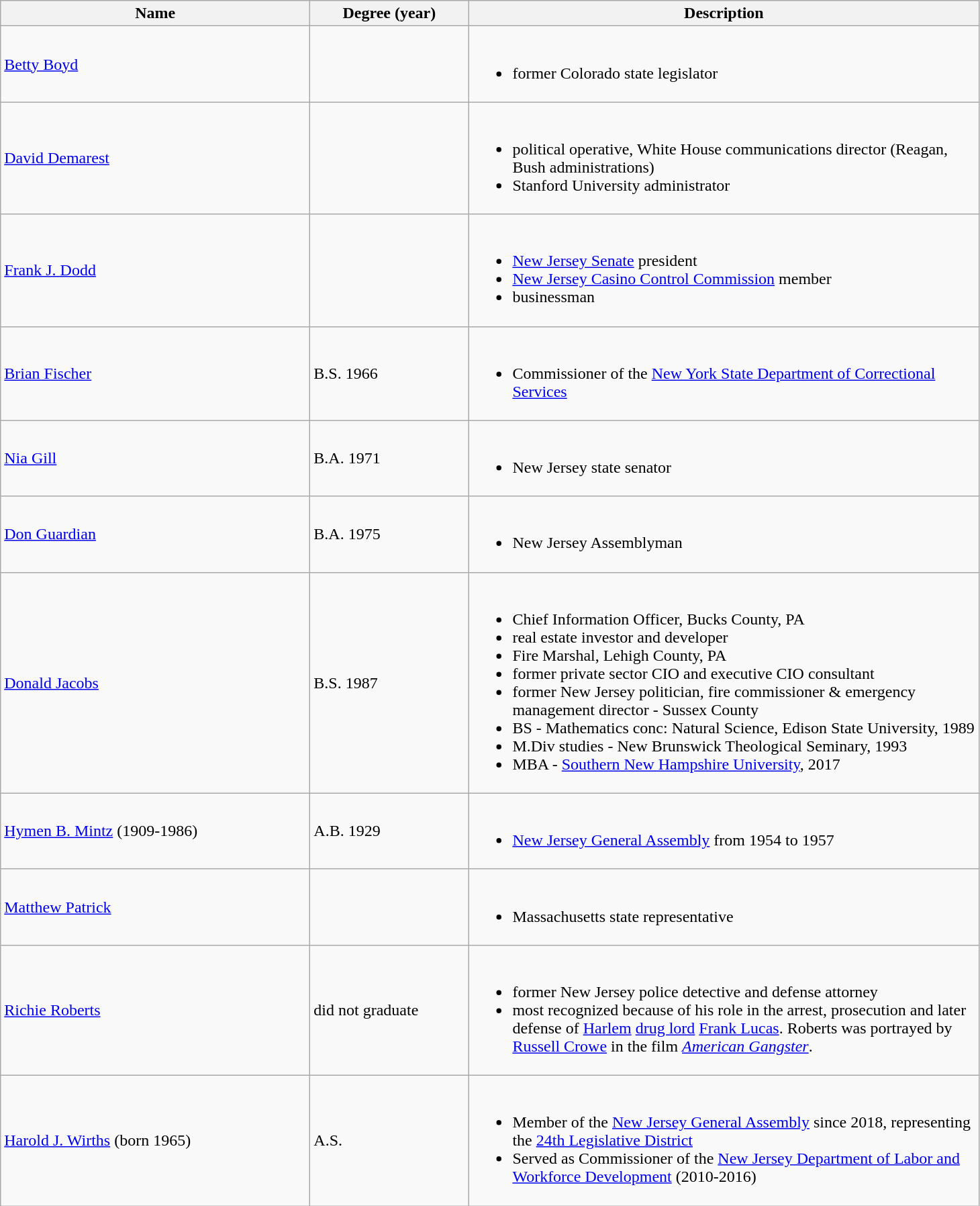<table class="wikitable" style="text-align:left">
<tr>
<th scope="col" width=300>Name</th>
<th scope="col" width=150>Degree (year)</th>
<th scope="col" width=500>Description</th>
</tr>
<tr>
<td><a href='#'>Betty Boyd</a></td>
<td></td>
<td><br><ul><li>former Colorado state legislator</li></ul></td>
</tr>
<tr>
<td><a href='#'>David Demarest</a></td>
<td></td>
<td><br><ul><li>political operative, White House communications director (Reagan, Bush administrations)</li><li>Stanford University administrator</li></ul></td>
</tr>
<tr>
<td><a href='#'>Frank J. Dodd</a></td>
<td></td>
<td><br><ul><li><a href='#'>New Jersey Senate</a> president</li><li><a href='#'>New Jersey Casino Control Commission</a> member</li><li>businessman</li></ul></td>
</tr>
<tr>
<td><a href='#'>Brian Fischer</a></td>
<td>B.S. 1966</td>
<td><br><ul><li>Commissioner of the <a href='#'>New York State Department of Correctional Services</a></li></ul></td>
</tr>
<tr>
<td><a href='#'>Nia Gill</a></td>
<td>B.A. 1971</td>
<td><br><ul><li>New Jersey state senator</li></ul></td>
</tr>
<tr>
<td><a href='#'>Don Guardian</a></td>
<td>B.A. 1975</td>
<td><br><ul><li>New Jersey Assemblyman</li></ul></td>
</tr>
<tr>
<td><a href='#'>Donald Jacobs</a></td>
<td>B.S. 1987</td>
<td><br><ul><li>Chief Information Officer, Bucks County, PA</li><li>real estate investor and developer</li><li>Fire Marshal, Lehigh County, PA</li><li>former private sector CIO and executive CIO consultant</li><li>former New Jersey politician, fire commissioner & emergency management director - Sussex County</li><li>BS - Mathematics conc: Natural Science, Edison State University, 1989</li><li>M.Div studies - New Brunswick Theological Seminary, 1993</li><li>MBA - <a href='#'>Southern New Hampshire University</a>, 2017</li></ul></td>
</tr>
<tr>
<td><a href='#'>Hymen B. Mintz</a> (1909-1986)</td>
<td>A.B. 1929</td>
<td><br><ul><li><a href='#'>New Jersey General Assembly</a> from 1954 to 1957</li></ul></td>
</tr>
<tr>
<td><a href='#'>Matthew Patrick</a></td>
<td></td>
<td><br><ul><li>Massachusetts state representative</li></ul></td>
</tr>
<tr>
<td><a href='#'>Richie Roberts</a></td>
<td>did not graduate</td>
<td><br><ul><li>former New Jersey police detective and defense attorney</li><li>most recognized because of his role in the arrest, prosecution and later defense of <a href='#'>Harlem</a> <a href='#'>drug lord</a> <a href='#'>Frank Lucas</a>. Roberts was portrayed by <a href='#'>Russell Crowe</a> in the film <em><a href='#'>American Gangster</a></em>.</li></ul></td>
</tr>
<tr>
<td><a href='#'>Harold J. Wirths</a> (born 1965)</td>
<td>A.S.</td>
<td><br><ul><li>Member of the <a href='#'>New Jersey General Assembly</a> since 2018, representing the <a href='#'>24th Legislative District</a></li><li>Served as Commissioner of the <a href='#'>New Jersey Department of Labor and Workforce Development</a> (2010-2016)</li></ul></td>
</tr>
</table>
